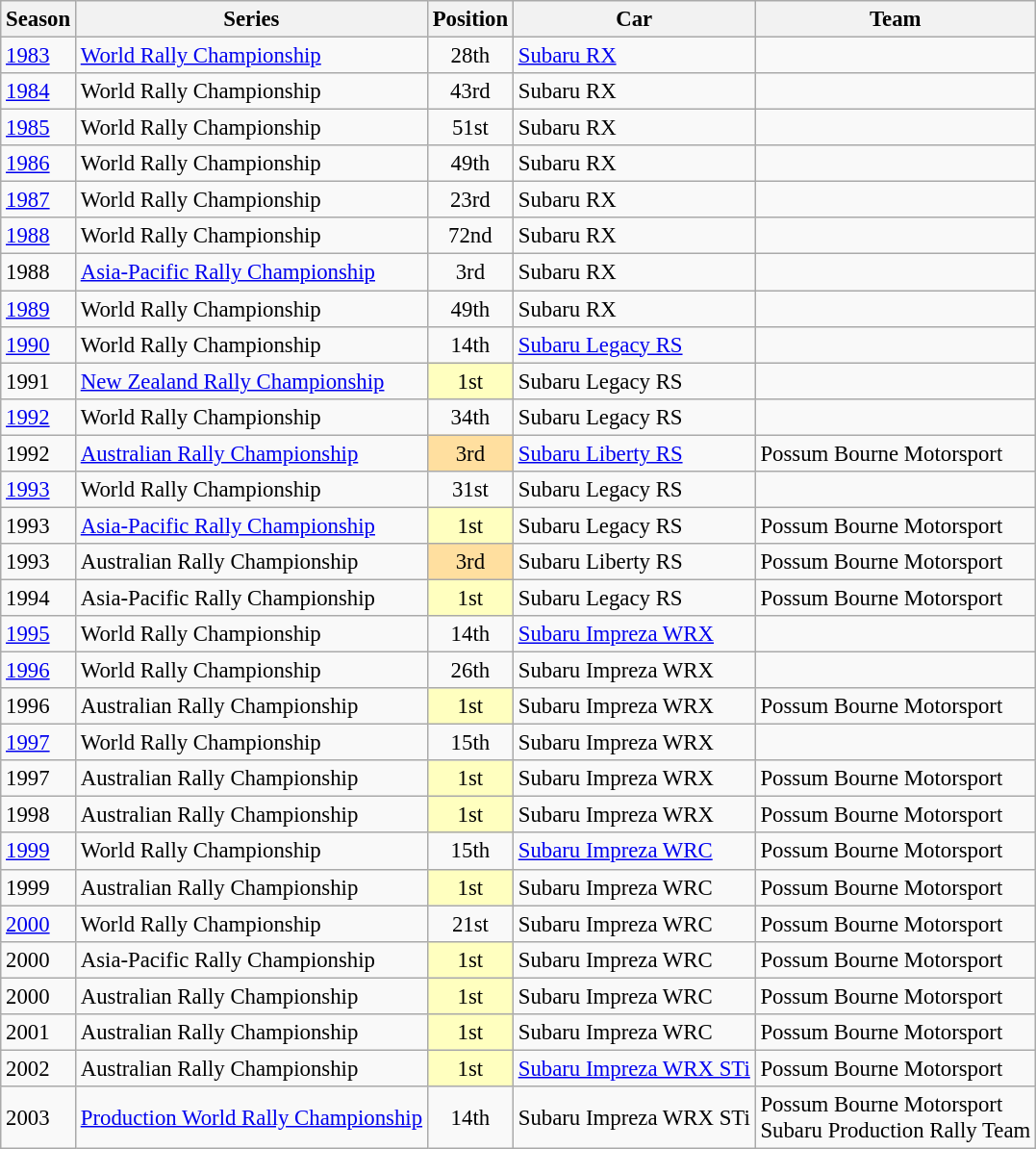<table class="wikitable" style="font-size: 95%;">
<tr>
<th>Season</th>
<th>Series</th>
<th>Position</th>
<th>Car</th>
<th>Team</th>
</tr>
<tr>
<td><a href='#'>1983</a></td>
<td><a href='#'>World Rally Championship</a></td>
<td align="center">28th</td>
<td><a href='#'>Subaru RX</a></td>
<td></td>
</tr>
<tr>
<td><a href='#'>1984</a></td>
<td>World Rally Championship</td>
<td align="center">43rd</td>
<td>Subaru RX</td>
<td></td>
</tr>
<tr>
<td><a href='#'>1985</a></td>
<td>World Rally Championship</td>
<td align="center">51st</td>
<td>Subaru RX</td>
<td></td>
</tr>
<tr>
<td><a href='#'>1986</a></td>
<td>World Rally Championship</td>
<td align="center">49th</td>
<td>Subaru RX</td>
<td></td>
</tr>
<tr>
<td><a href='#'>1987</a></td>
<td>World Rally Championship</td>
<td align="center">23rd</td>
<td>Subaru RX</td>
<td></td>
</tr>
<tr>
<td><a href='#'>1988</a></td>
<td>World Rally Championship</td>
<td align="center">72nd</td>
<td>Subaru RX</td>
<td></td>
</tr>
<tr>
<td>1988</td>
<td><a href='#'>Asia-Pacific Rally Championship</a></td>
<td align="center">3rd</td>
<td>Subaru RX</td>
<td></td>
</tr>
<tr>
<td><a href='#'>1989</a></td>
<td>World Rally Championship</td>
<td align="center">49th</td>
<td>Subaru RX</td>
<td></td>
</tr>
<tr>
<td><a href='#'>1990</a></td>
<td>World Rally Championship</td>
<td align="center">14th</td>
<td><a href='#'>Subaru Legacy RS</a></td>
<td></td>
</tr>
<tr>
<td>1991</td>
<td><a href='#'>New Zealand Rally Championship</a></td>
<td align="center" style="background:#ffffbf;">1st</td>
<td>Subaru Legacy RS</td>
<td></td>
</tr>
<tr>
<td><a href='#'>1992</a></td>
<td>World Rally Championship</td>
<td align="center">34th</td>
<td>Subaru Legacy RS</td>
<td></td>
</tr>
<tr>
<td>1992</td>
<td><a href='#'>Australian Rally Championship</a></td>
<td align="center" style="background:#ffdf9f;">3rd</td>
<td><a href='#'>Subaru Liberty RS</a></td>
<td>Possum Bourne Motorsport</td>
</tr>
<tr>
<td><a href='#'>1993</a></td>
<td>World Rally Championship</td>
<td align="center">31st</td>
<td>Subaru Legacy RS</td>
<td></td>
</tr>
<tr>
<td>1993</td>
<td><a href='#'>Asia-Pacific Rally Championship</a></td>
<td align="center" style="background:#ffffbf;">1st</td>
<td>Subaru Legacy RS</td>
<td>Possum Bourne Motorsport</td>
</tr>
<tr>
<td>1993</td>
<td>Australian Rally Championship</td>
<td align="center" style="background:#ffdf9f;">3rd</td>
<td>Subaru Liberty RS</td>
<td>Possum Bourne Motorsport</td>
</tr>
<tr>
<td>1994</td>
<td>Asia-Pacific Rally Championship</td>
<td align="center" style="background:#ffffbf;">1st</td>
<td>Subaru Legacy RS</td>
<td>Possum Bourne Motorsport</td>
</tr>
<tr>
<td><a href='#'>1995</a></td>
<td>World Rally Championship</td>
<td align="center">14th</td>
<td><a href='#'>Subaru Impreza WRX</a></td>
<td></td>
</tr>
<tr>
<td><a href='#'>1996</a></td>
<td>World Rally Championship</td>
<td align="center">26th</td>
<td>Subaru Impreza WRX</td>
<td></td>
</tr>
<tr>
<td>1996</td>
<td>Australian Rally Championship</td>
<td align="center" style="background:#ffffbf;">1st</td>
<td>Subaru Impreza WRX</td>
<td>Possum Bourne Motorsport</td>
</tr>
<tr>
<td><a href='#'>1997</a></td>
<td>World Rally Championship</td>
<td align="center">15th</td>
<td>Subaru Impreza WRX</td>
<td></td>
</tr>
<tr>
<td>1997</td>
<td>Australian Rally Championship</td>
<td align="center" style="background:#ffffbf;">1st</td>
<td>Subaru Impreza WRX</td>
<td>Possum Bourne Motorsport</td>
</tr>
<tr>
<td>1998</td>
<td>Australian Rally Championship</td>
<td align="center" style="background:#ffffbf;">1st</td>
<td>Subaru Impreza WRX</td>
<td>Possum Bourne Motorsport</td>
</tr>
<tr>
<td><a href='#'>1999</a></td>
<td>World Rally Championship</td>
<td align="center">15th</td>
<td><a href='#'>Subaru Impreza WRC</a></td>
<td>Possum Bourne Motorsport</td>
</tr>
<tr>
<td>1999</td>
<td>Australian Rally Championship</td>
<td align="center" style="background:#ffffbf;">1st</td>
<td>Subaru Impreza WRC</td>
<td>Possum Bourne Motorsport</td>
</tr>
<tr>
<td><a href='#'>2000</a></td>
<td>World Rally Championship</td>
<td align="center">21st</td>
<td>Subaru Impreza WRC</td>
<td>Possum Bourne Motorsport</td>
</tr>
<tr>
<td>2000</td>
<td>Asia-Pacific Rally Championship</td>
<td align="center" style="background:#ffffbf;">1st</td>
<td>Subaru Impreza WRC</td>
<td>Possum Bourne Motorsport</td>
</tr>
<tr>
<td>2000</td>
<td>Australian Rally Championship</td>
<td align="center" style="background:#ffffbf;">1st</td>
<td>Subaru Impreza WRC</td>
<td>Possum Bourne Motorsport</td>
</tr>
<tr>
<td>2001</td>
<td>Australian Rally Championship</td>
<td align="center" style="background:#ffffbf;">1st</td>
<td>Subaru Impreza WRC</td>
<td>Possum Bourne Motorsport</td>
</tr>
<tr>
<td>2002</td>
<td>Australian Rally Championship</td>
<td align="center" style="background:#ffffbf;">1st</td>
<td><a href='#'>Subaru Impreza WRX STi</a></td>
<td>Possum Bourne Motorsport</td>
</tr>
<tr>
<td>2003</td>
<td><a href='#'>Production World Rally Championship</a></td>
<td align="center">14th</td>
<td>Subaru Impreza WRX STi</td>
<td>Possum Bourne Motorsport<br>Subaru Production Rally Team</td>
</tr>
</table>
